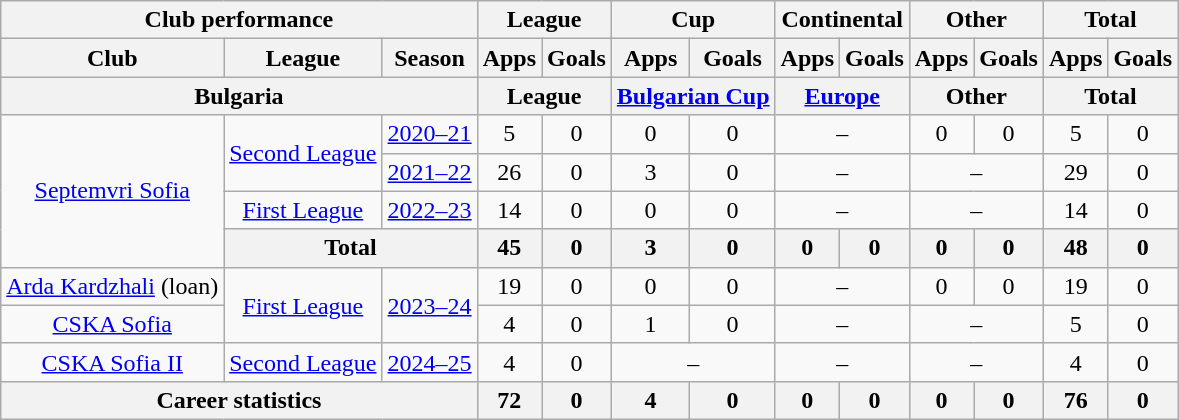<table class="wikitable" style="text-align: center">
<tr>
<th Colspan="3">Club performance</th>
<th Colspan="2">League</th>
<th Colspan="2">Cup</th>
<th Colspan="2">Continental</th>
<th Colspan="2">Other</th>
<th Colspan="3">Total</th>
</tr>
<tr>
<th>Club</th>
<th>League</th>
<th>Season</th>
<th>Apps</th>
<th>Goals</th>
<th>Apps</th>
<th>Goals</th>
<th>Apps</th>
<th>Goals</th>
<th>Apps</th>
<th>Goals</th>
<th>Apps</th>
<th>Goals</th>
</tr>
<tr>
<th Colspan="3">Bulgaria</th>
<th Colspan="2">League</th>
<th Colspan="2"><a href='#'>Bulgarian Cup</a></th>
<th Colspan="2"><a href='#'>Europe</a></th>
<th Colspan="2">Other</th>
<th Colspan="2">Total</th>
</tr>
<tr>
<td rowspan="4" valign="center"><a href='#'>Septemvri Sofia</a></td>
<td rowspan="2"><a href='#'>Second League</a></td>
<td><a href='#'>2020–21</a></td>
<td>5</td>
<td>0</td>
<td>0</td>
<td>0</td>
<td colspan="2">–</td>
<td>0</td>
<td>0</td>
<td>5</td>
<td>0</td>
</tr>
<tr>
<td><a href='#'>2021–22</a></td>
<td>26</td>
<td>0</td>
<td>3</td>
<td>0</td>
<td colspan="2">–</td>
<td colspan="2">–</td>
<td>29</td>
<td>0</td>
</tr>
<tr>
<td><a href='#'>First League</a></td>
<td><a href='#'>2022–23</a></td>
<td>14</td>
<td>0</td>
<td>0</td>
<td>0</td>
<td colspan="2">–</td>
<td colspan="2">–</td>
<td>14</td>
<td>0</td>
</tr>
<tr>
<th colspan=2>Total</th>
<th>45</th>
<th>0</th>
<th>3</th>
<th>0</th>
<th>0</th>
<th>0</th>
<th>0</th>
<th>0</th>
<th>48</th>
<th>0</th>
</tr>
<tr>
<td rowspan="1" valign="center"><a href='#'>Arda Kardzhali</a> (loan)</td>
<td rowspan="2"><a href='#'>First League</a></td>
<td rowspan="2"><a href='#'>2023–24</a></td>
<td>19</td>
<td>0</td>
<td>0</td>
<td>0</td>
<td colspan="2">–</td>
<td>0</td>
<td>0</td>
<td>19</td>
<td>0</td>
</tr>
<tr>
<td rowspan="1" valign="center"><a href='#'>CSKA Sofia</a></td>
<td>4</td>
<td>0</td>
<td>1</td>
<td>0</td>
<td colspan="2">–</td>
<td colspan="2">–</td>
<td>5</td>
<td>0</td>
</tr>
<tr>
<td><a href='#'>CSKA Sofia II</a></td>
<td><a href='#'>Second League</a></td>
<td><a href='#'>2024–25</a></td>
<td>4</td>
<td>0</td>
<td colspan="2">–</td>
<td colspan="2">–</td>
<td colspan="2">–</td>
<td>4</td>
<td>0</td>
</tr>
<tr>
<th colspan="3">Career statistics</th>
<th>72</th>
<th>0</th>
<th>4</th>
<th>0</th>
<th>0</th>
<th>0</th>
<th>0</th>
<th>0</th>
<th>76</th>
<th>0</th>
</tr>
</table>
